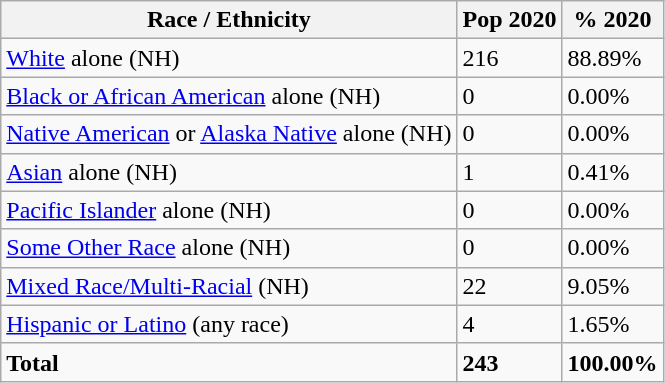<table class="wikitable">
<tr>
<th>Race / Ethnicity</th>
<th>Pop 2020</th>
<th>% 2020</th>
</tr>
<tr>
<td><a href='#'>White</a> alone (NH)</td>
<td>216</td>
<td>88.89%</td>
</tr>
<tr>
<td><a href='#'>Black or African American</a> alone (NH)</td>
<td>0</td>
<td>0.00%</td>
</tr>
<tr>
<td><a href='#'>Native American</a> or <a href='#'>Alaska Native</a> alone (NH)</td>
<td>0</td>
<td>0.00%</td>
</tr>
<tr>
<td><a href='#'>Asian</a> alone (NH)</td>
<td>1</td>
<td>0.41%</td>
</tr>
<tr>
<td><a href='#'>Pacific Islander</a> alone (NH)</td>
<td>0</td>
<td>0.00%</td>
</tr>
<tr>
<td><a href='#'>Some Other Race</a> alone (NH)</td>
<td>0</td>
<td>0.00%</td>
</tr>
<tr>
<td><a href='#'>Mixed Race/Multi-Racial</a> (NH)</td>
<td>22</td>
<td>9.05%</td>
</tr>
<tr>
<td><a href='#'>Hispanic or Latino</a> (any race)</td>
<td>4</td>
<td>1.65%</td>
</tr>
<tr>
<td><strong>Total</strong></td>
<td><strong>243</strong></td>
<td><strong>100.00%</strong></td>
</tr>
</table>
